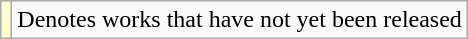<table class="wikitable">
<tr>
<td style="background:#FFFFCC;"></td>
<td>Denotes works that have not yet been released</td>
</tr>
</table>
